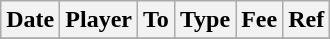<table class="wikitable">
<tr>
<th>Date</th>
<th>Player</th>
<th>To</th>
<th>Type</th>
<th>Fee</th>
<th>Ref</th>
</tr>
<tr>
</tr>
</table>
